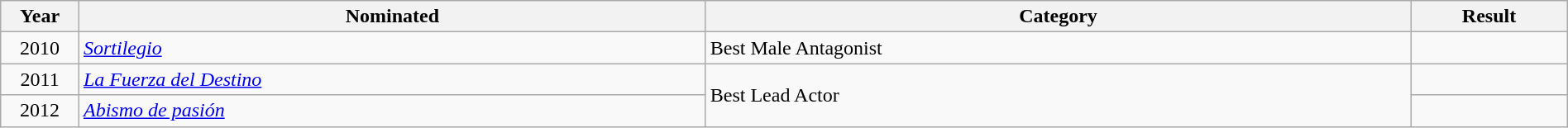<table class="wikitable" style="width:100%;">
<tr>
<th width=5%>Year</th>
<th style="width:40%;">Nominated</th>
<th style="width:45%;">Category</th>
<th style="width:10%;">Result</th>
</tr>
<tr>
<td style="text-align:center;">2010</td>
<td><em><a href='#'>Sortilegio</a></em></td>
<td>Best Male Antagonist</td>
<td></td>
</tr>
<tr>
<td style="text-align:center;">2011</td>
<td><em><a href='#'>La Fuerza del Destino</a></em></td>
<td rowspan="2">Best Lead Actor</td>
<td></td>
</tr>
<tr>
<td style="text-align:center;">2012</td>
<td><em><a href='#'>Abismo de pasión</a></em></td>
<td></td>
</tr>
</table>
